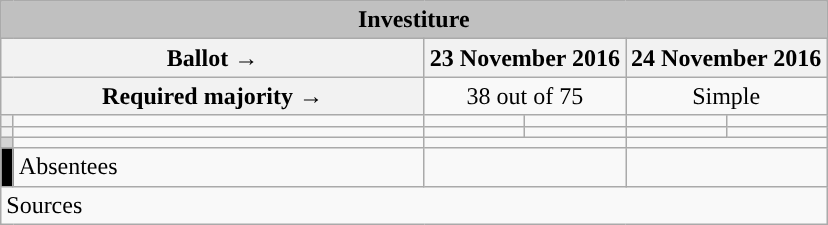<table class="wikitable" style="text-align:center;">
<tr bgcolor="#E9E9E9">
<td colspan="6" align="center" bgcolor="#C0C0C0"><strong>Investiture</strong></td>
</tr>
<tr>
<th colspan="2" width="275px">Ballot →</th>
<th colspan="2">23 November 2016</th>
<th colspan="2">24 November 2016</th>
</tr>
<tr>
<th colspan="2">Required majority →</th>
<td colspan="2">38 out of 75</td>
<td colspan="2">Simple</td>
</tr>
<tr>
<th width="1px" style="background:"></th>
<td align="left"></td>
<td></td>
<td></td>
<td></td>
<td></td>
</tr>
<tr>
<th style="color:inherit;background:"></th>
<td align="left"></td>
<td></td>
<td></td>
<td></td>
<td></td>
</tr>
<tr>
<th style="color:inherit;background:lightgray;"></th>
<td align="left"></td>
<td colspan="2"></td>
<td colspan="2"></td>
</tr>
<tr>
<th style="color:inherit;background:black;"></th>
<td align="left"><span>Absentees</span></td>
<td colspan="2"></td>
<td colspan="2"></td>
</tr>
<tr>
<td align="left" colspan="6">Sources</td>
</tr>
</table>
